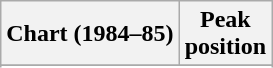<table class="wikitable plainrowheaders" style="text-align:center">
<tr>
<th scope="col">Chart (1984–85)</th>
<th scope="col">Peak<br>position</th>
</tr>
<tr>
</tr>
<tr>
</tr>
<tr>
</tr>
</table>
